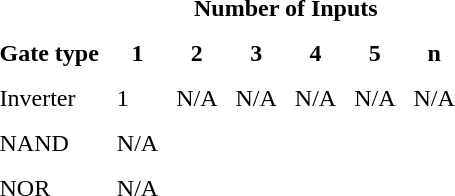<table cellspacing=10>
<tr>
<td></td>
<th colspan=6>Number of Inputs</th>
</tr>
<tr>
<th>Gate type</th>
<th>1</th>
<th>2</th>
<th>3</th>
<th>4</th>
<th>5</th>
<th>n</th>
</tr>
<tr>
<td>Inverter</td>
<td>1</td>
<td>N/A</td>
<td>N/A</td>
<td>N/A</td>
<td>N/A</td>
<td>N/A</td>
</tr>
<tr>
<td>NAND</td>
<td>N/A</td>
<td></td>
<td></td>
<td></td>
<td></td>
<td></td>
</tr>
<tr>
<td>NOR</td>
<td>N/A</td>
<td></td>
<td></td>
<td></td>
<td></td>
<td></td>
</tr>
</table>
